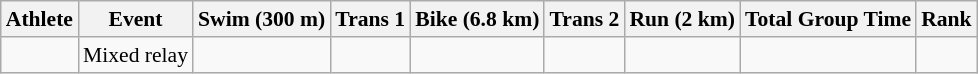<table class="wikitable" style="font-size:90%">
<tr>
<th>Athlete</th>
<th>Event</th>
<th>Swim (300 m)</th>
<th>Trans 1</th>
<th>Bike (6.8 km)</th>
<th>Trans 2</th>
<th>Run (2 km)</th>
<th>Total Group Time</th>
<th>Rank</th>
</tr>
<tr align=center>
<td align=left></td>
<td align=left>Mixed relay</td>
<td></td>
<td></td>
<td></td>
<td></td>
<td></td>
<td></td>
<td></td>
</tr>
</table>
